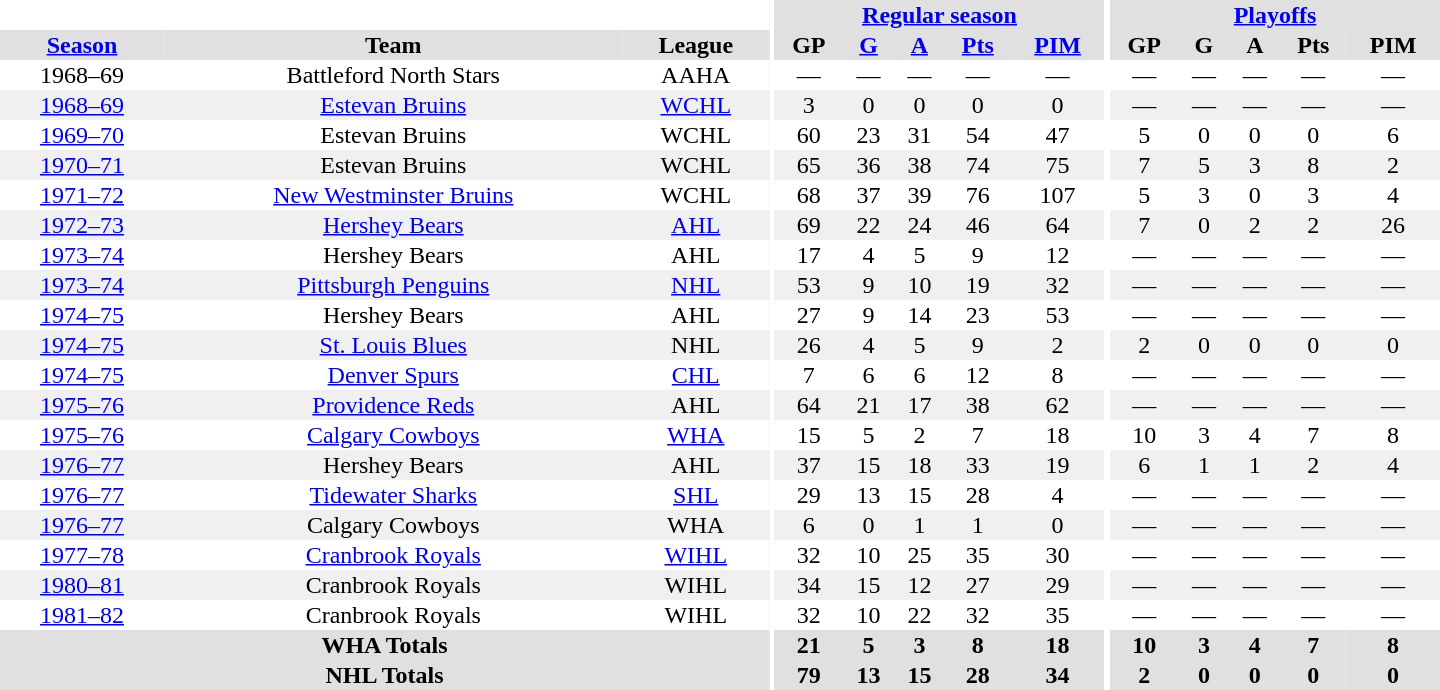<table border="0" cellpadding="1" cellspacing="0" style="text-align:center; width:60em">
<tr bgcolor="#e0e0e0">
<th colspan="3" bgcolor="#ffffff"></th>
<th rowspan="100" bgcolor="#ffffff"></th>
<th colspan="5"><a href='#'>Regular season</a></th>
<th rowspan="100" bgcolor="#ffffff"></th>
<th colspan="5"><a href='#'>Playoffs</a></th>
</tr>
<tr bgcolor="#e0e0e0">
<th><a href='#'>Season</a></th>
<th>Team</th>
<th>League</th>
<th>GP</th>
<th><a href='#'>G</a></th>
<th><a href='#'>A</a></th>
<th><a href='#'>Pts</a></th>
<th><a href='#'>PIM</a></th>
<th>GP</th>
<th>G</th>
<th>A</th>
<th>Pts</th>
<th>PIM</th>
</tr>
<tr>
<td>1968–69</td>
<td>Battleford North Stars</td>
<td>AAHA</td>
<td>—</td>
<td>—</td>
<td>—</td>
<td>—</td>
<td>—</td>
<td>—</td>
<td>—</td>
<td>—</td>
<td>—</td>
<td>—</td>
</tr>
<tr bgcolor="#f0f0f0">
<td><a href='#'>1968–69</a></td>
<td><a href='#'>Estevan Bruins</a></td>
<td><a href='#'>WCHL</a></td>
<td>3</td>
<td>0</td>
<td>0</td>
<td>0</td>
<td>0</td>
<td>—</td>
<td>—</td>
<td>—</td>
<td>—</td>
<td>—</td>
</tr>
<tr>
<td><a href='#'>1969–70</a></td>
<td>Estevan Bruins</td>
<td>WCHL</td>
<td>60</td>
<td>23</td>
<td>31</td>
<td>54</td>
<td>47</td>
<td>5</td>
<td>0</td>
<td>0</td>
<td>0</td>
<td>6</td>
</tr>
<tr bgcolor="#f0f0f0">
<td><a href='#'>1970–71</a></td>
<td>Estevan Bruins</td>
<td>WCHL</td>
<td>65</td>
<td>36</td>
<td>38</td>
<td>74</td>
<td>75</td>
<td>7</td>
<td>5</td>
<td>3</td>
<td>8</td>
<td>2</td>
</tr>
<tr>
<td><a href='#'>1971–72</a></td>
<td><a href='#'>New Westminster Bruins</a></td>
<td>WCHL</td>
<td>68</td>
<td>37</td>
<td>39</td>
<td>76</td>
<td>107</td>
<td>5</td>
<td>3</td>
<td>0</td>
<td>3</td>
<td>4</td>
</tr>
<tr bgcolor="#f0f0f0">
<td><a href='#'>1972–73</a></td>
<td><a href='#'>Hershey Bears</a></td>
<td><a href='#'>AHL</a></td>
<td>69</td>
<td>22</td>
<td>24</td>
<td>46</td>
<td>64</td>
<td>7</td>
<td>0</td>
<td>2</td>
<td>2</td>
<td>26</td>
</tr>
<tr>
<td><a href='#'>1973–74</a></td>
<td>Hershey Bears</td>
<td>AHL</td>
<td>17</td>
<td>4</td>
<td>5</td>
<td>9</td>
<td>12</td>
<td>—</td>
<td>—</td>
<td>—</td>
<td>—</td>
<td>—</td>
</tr>
<tr bgcolor="#f0f0f0">
<td><a href='#'>1973–74</a></td>
<td><a href='#'>Pittsburgh Penguins</a></td>
<td><a href='#'>NHL</a></td>
<td>53</td>
<td>9</td>
<td>10</td>
<td>19</td>
<td>32</td>
<td>—</td>
<td>—</td>
<td>—</td>
<td>—</td>
<td>—</td>
</tr>
<tr>
<td><a href='#'>1974–75</a></td>
<td>Hershey Bears</td>
<td>AHL</td>
<td>27</td>
<td>9</td>
<td>14</td>
<td>23</td>
<td>53</td>
<td>—</td>
<td>—</td>
<td>—</td>
<td>—</td>
<td>—</td>
</tr>
<tr bgcolor="#f0f0f0">
<td><a href='#'>1974–75</a></td>
<td><a href='#'>St. Louis Blues</a></td>
<td>NHL</td>
<td>26</td>
<td>4</td>
<td>5</td>
<td>9</td>
<td>2</td>
<td>2</td>
<td>0</td>
<td>0</td>
<td>0</td>
<td>0</td>
</tr>
<tr>
<td><a href='#'>1974–75</a></td>
<td><a href='#'>Denver Spurs</a></td>
<td><a href='#'>CHL</a></td>
<td>7</td>
<td>6</td>
<td>6</td>
<td>12</td>
<td>8</td>
<td>—</td>
<td>—</td>
<td>—</td>
<td>—</td>
<td>—</td>
</tr>
<tr bgcolor="#f0f0f0">
<td><a href='#'>1975–76</a></td>
<td><a href='#'>Providence Reds</a></td>
<td>AHL</td>
<td>64</td>
<td>21</td>
<td>17</td>
<td>38</td>
<td>62</td>
<td>—</td>
<td>—</td>
<td>—</td>
<td>—</td>
<td>—</td>
</tr>
<tr>
<td><a href='#'>1975–76</a></td>
<td><a href='#'>Calgary Cowboys</a></td>
<td><a href='#'>WHA</a></td>
<td>15</td>
<td>5</td>
<td>2</td>
<td>7</td>
<td>18</td>
<td>10</td>
<td>3</td>
<td>4</td>
<td>7</td>
<td>8</td>
</tr>
<tr bgcolor="#f0f0f0">
<td><a href='#'>1976–77</a></td>
<td>Hershey Bears</td>
<td>AHL</td>
<td>37</td>
<td>15</td>
<td>18</td>
<td>33</td>
<td>19</td>
<td>6</td>
<td>1</td>
<td>1</td>
<td>2</td>
<td>4</td>
</tr>
<tr>
<td><a href='#'>1976–77</a></td>
<td><a href='#'>Tidewater Sharks</a></td>
<td><a href='#'>SHL</a></td>
<td>29</td>
<td>13</td>
<td>15</td>
<td>28</td>
<td>4</td>
<td>—</td>
<td>—</td>
<td>—</td>
<td>—</td>
<td>—</td>
</tr>
<tr bgcolor="#f0f0f0">
<td><a href='#'>1976–77</a></td>
<td>Calgary Cowboys</td>
<td>WHA</td>
<td>6</td>
<td>0</td>
<td>1</td>
<td>1</td>
<td>0</td>
<td>—</td>
<td>—</td>
<td>—</td>
<td>—</td>
<td>—</td>
</tr>
<tr>
<td><a href='#'>1977–78</a></td>
<td><a href='#'>Cranbrook Royals</a></td>
<td><a href='#'>WIHL</a></td>
<td>32</td>
<td>10</td>
<td>25</td>
<td>35</td>
<td>30</td>
<td>—</td>
<td>—</td>
<td>—</td>
<td>—</td>
<td>—</td>
</tr>
<tr bgcolor="#f0f0f0">
<td><a href='#'>1980–81</a></td>
<td>Cranbrook Royals</td>
<td>WIHL</td>
<td>34</td>
<td>15</td>
<td>12</td>
<td>27</td>
<td>29</td>
<td>—</td>
<td>—</td>
<td>—</td>
<td>—</td>
<td>—</td>
</tr>
<tr>
<td><a href='#'>1981–82</a></td>
<td>Cranbrook Royals</td>
<td>WIHL</td>
<td>32</td>
<td>10</td>
<td>22</td>
<td>32</td>
<td>35</td>
<td>—</td>
<td>—</td>
<td>—</td>
<td>—</td>
<td>—</td>
</tr>
<tr bgcolor="#e0e0e0">
<th colspan="3">WHA Totals</th>
<th>21</th>
<th>5</th>
<th>3</th>
<th>8</th>
<th>18</th>
<th>10</th>
<th>3</th>
<th>4</th>
<th>7</th>
<th>8</th>
</tr>
<tr bgcolor="#e0e0e0">
<th colspan="3">NHL Totals</th>
<th>79</th>
<th>13</th>
<th>15</th>
<th>28</th>
<th>34</th>
<th>2</th>
<th>0</th>
<th>0</th>
<th>0</th>
<th>0</th>
</tr>
</table>
